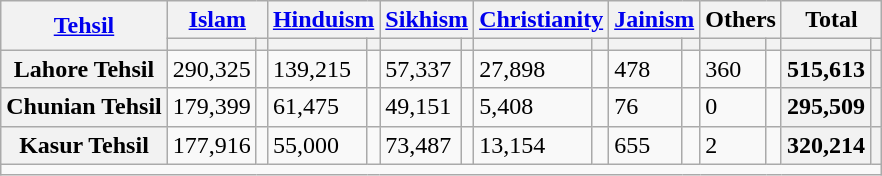<table class="wikitable sortable">
<tr>
<th rowspan="2"><a href='#'>Tehsil</a></th>
<th colspan="2"><a href='#'>Islam</a> </th>
<th colspan="2"><a href='#'>Hinduism</a> </th>
<th colspan="2"><a href='#'>Sikhism</a> </th>
<th colspan="2"><a href='#'>Christianity</a> </th>
<th colspan="2"><a href='#'>Jainism</a> </th>
<th colspan="2">Others</th>
<th colspan="2">Total</th>
</tr>
<tr>
<th><a href='#'></a></th>
<th></th>
<th></th>
<th></th>
<th></th>
<th></th>
<th></th>
<th></th>
<th></th>
<th></th>
<th></th>
<th></th>
<th></th>
<th></th>
</tr>
<tr>
<th>Lahore Tehsil</th>
<td>290,325</td>
<td></td>
<td>139,215</td>
<td></td>
<td>57,337</td>
<td></td>
<td>27,898</td>
<td></td>
<td>478</td>
<td></td>
<td>360</td>
<td></td>
<th>515,613</th>
<th></th>
</tr>
<tr>
<th>Chunian Tehsil</th>
<td>179,399</td>
<td></td>
<td>61,475</td>
<td></td>
<td>49,151</td>
<td></td>
<td>5,408</td>
<td></td>
<td>76</td>
<td></td>
<td>0</td>
<td></td>
<th>295,509</th>
<th></th>
</tr>
<tr>
<th>Kasur Tehsil</th>
<td>177,916</td>
<td></td>
<td>55,000</td>
<td></td>
<td>73,487</td>
<td></td>
<td>13,154</td>
<td></td>
<td>655</td>
<td></td>
<td>2</td>
<td></td>
<th>320,214</th>
<th></th>
</tr>
<tr class="sortbottom">
<td colspan="15"></td>
</tr>
</table>
